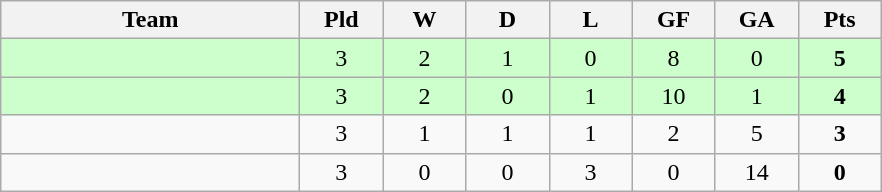<table class="wikitable" style="text-align:center">
<tr>
<th style="width:12em">Team</th>
<th style="width:3em">Pld</th>
<th style="width:3em">W</th>
<th style="width:3em">D</th>
<th style="width:3em">L</th>
<th style="width:3em">GF</th>
<th style="width:3em">GA</th>
<th style="width:3em">Pts</th>
</tr>
<tr style="background:#ccffcc;">
<td align=left></td>
<td>3</td>
<td>2</td>
<td>1</td>
<td>0</td>
<td>8</td>
<td>0</td>
<td><strong>5</strong></td>
</tr>
<tr style="background:#ccffcc;">
<td align=left></td>
<td>3</td>
<td>2</td>
<td>0</td>
<td>1</td>
<td>10</td>
<td>1</td>
<td><strong>4</strong></td>
</tr>
<tr>
<td align=left></td>
<td>3</td>
<td>1</td>
<td>1</td>
<td>1</td>
<td>2</td>
<td>5</td>
<td><strong>3</strong></td>
</tr>
<tr>
<td align=left></td>
<td>3</td>
<td>0</td>
<td>0</td>
<td>3</td>
<td>0</td>
<td>14</td>
<td><strong>0</strong></td>
</tr>
</table>
